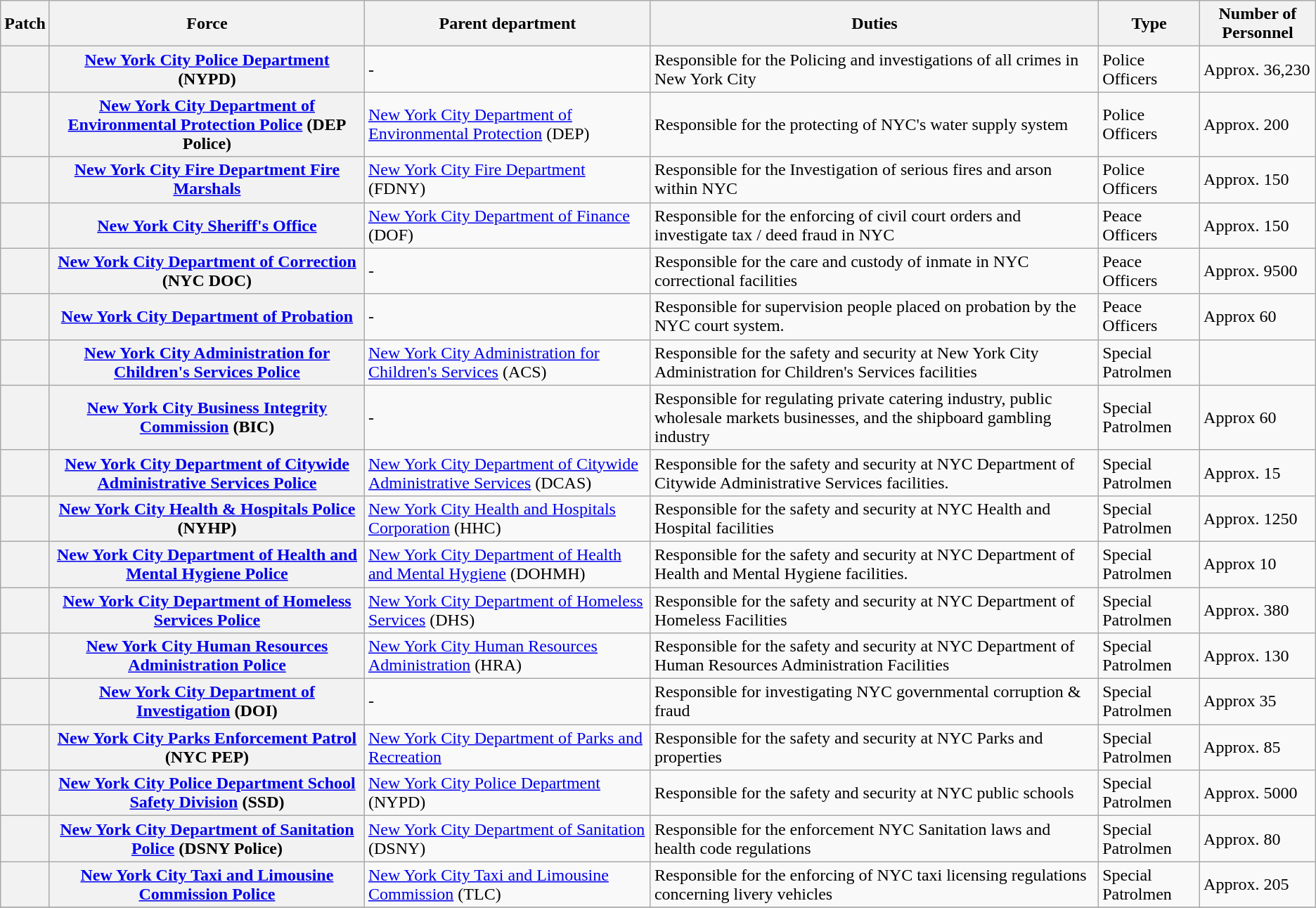<table class="wikitable sortable" style="text-align:left">
<tr>
<th>Patch</th>
<th>Force</th>
<th>Parent department</th>
<th>Duties</th>
<th>Type</th>
<th>Number of Personnel</th>
</tr>
<tr>
<th></th>
<th><a href='#'>New York City Police Department</a> (NYPD)</th>
<td>-</td>
<td>Responsible for the Policing and investigations of all crimes in New York City</td>
<td>Police Officers</td>
<td>Approx. 36,230</td>
</tr>
<tr>
<th></th>
<th><a href='#'>New York City Department of Environmental Protection Police</a> (DEP Police)</th>
<td><a href='#'>New York City Department of Environmental Protection</a> (DEP)</td>
<td>Responsible for the protecting of NYC's water supply system</td>
<td>Police Officers</td>
<td>Approx. 200</td>
</tr>
<tr>
<th></th>
<th><a href='#'>New York City Fire Department Fire Marshals</a></th>
<td><a href='#'>New York City Fire Department</a> (FDNY)</td>
<td>Responsible for the Investigation of serious fires and arson within NYC</td>
<td>Police Officers</td>
<td>Approx. 150</td>
</tr>
<tr>
<th></th>
<th><a href='#'>New York City Sheriff's Office</a></th>
<td><a href='#'>New York City Department of Finance</a> (DOF)</td>
<td>Responsible for the enforcing of civil court orders and investigate tax / deed fraud in NYC</td>
<td>Peace Officers</td>
<td>Approx. 150</td>
</tr>
<tr>
<th></th>
<th><a href='#'>New York City Department of Correction</a> (NYC DOC)</th>
<td>-</td>
<td>Responsible for the care and custody of inmate in NYC correctional facilities</td>
<td>Peace Officers</td>
<td>Approx. 9500</td>
</tr>
<tr>
<th></th>
<th><a href='#'>New York City Department of Probation</a></th>
<td>-</td>
<td>Responsible for supervision people placed on probation by the NYC court system.</td>
<td>Peace Officers</td>
<td>Approx 60</td>
</tr>
<tr>
<th></th>
<th><a href='#'>New York City Administration for Children's Services Police</a></th>
<td><a href='#'>New York City Administration for Children's Services</a> (ACS)</td>
<td>Responsible for the safety and security at New York City Administration for Children's Services facilities</td>
<td>Special Patrolmen</td>
<td></td>
</tr>
<tr>
<th></th>
<th><a href='#'>New York City Business Integrity Commission</a> (BIC)</th>
<td>-</td>
<td>Responsible for regulating private catering industry, public wholesale markets businesses, and the shipboard gambling industry</td>
<td>Special Patrolmen</td>
<td>Approx 60</td>
</tr>
<tr>
<th></th>
<th><a href='#'>New York City Department of Citywide Administrative Services Police</a></th>
<td><a href='#'>New York City Department of Citywide Administrative Services</a> (DCAS)</td>
<td>Responsible for the safety and security at NYC Department of Citywide Administrative Services facilities.</td>
<td>Special Patrolmen</td>
<td>Approx. 15</td>
</tr>
<tr>
<th></th>
<th><a href='#'>New York City Health & Hospitals Police</a> (NYHP)</th>
<td><a href='#'>New York City Health and Hospitals Corporation</a> (HHC)</td>
<td>Responsible for the safety and security at NYC Health and Hospital facilities</td>
<td>Special Patrolmen</td>
<td>Approx. 1250</td>
</tr>
<tr>
<th></th>
<th><a href='#'>New York City Department of Health and Mental Hygiene Police</a></th>
<td><a href='#'>New York City Department of Health and Mental Hygiene</a> (DOHMH)</td>
<td>Responsible for the safety and security at NYC Department of Health and Mental Hygiene facilities.</td>
<td>Special Patrolmen</td>
<td>Approx 10</td>
</tr>
<tr>
<th></th>
<th><a href='#'>New York City Department of Homeless Services Police</a></th>
<td><a href='#'>New York City Department of Homeless Services</a> (DHS)</td>
<td>Responsible for the safety and security at NYC Department of Homeless Facilities</td>
<td>Special Patrolmen</td>
<td>Approx. 380</td>
</tr>
<tr>
<th></th>
<th><a href='#'>New York City Human Resources Administration Police</a></th>
<td><a href='#'>New York City Human Resources Administration</a> (HRA)</td>
<td>Responsible for the safety and security at NYC Department of Human Resources Administration Facilities</td>
<td>Special Patrolmen</td>
<td>Approx. 130</td>
</tr>
<tr>
<th></th>
<th><a href='#'>New York City Department of Investigation</a> (DOI)</th>
<td>-</td>
<td>Responsible for investigating NYC governmental corruption & fraud</td>
<td>Special Patrolmen</td>
<td>Approx 35</td>
</tr>
<tr>
<th></th>
<th><a href='#'>New York City Parks Enforcement Patrol</a> (NYC PEP)</th>
<td><a href='#'>New York City Department of Parks and Recreation</a></td>
<td>Responsible for the safety and security at NYC Parks and properties</td>
<td>Special Patrolmen</td>
<td>Approx. 85</td>
</tr>
<tr>
<th></th>
<th><a href='#'>New York City Police Department School Safety Division</a> (SSD)</th>
<td><a href='#'>New York City Police Department</a> (NYPD)</td>
<td>Responsible for the safety and security at NYC public schools</td>
<td>Special Patrolmen</td>
<td>Approx. 5000</td>
</tr>
<tr>
<th></th>
<th><a href='#'>New York City Department of Sanitation Police</a> (DSNY Police)</th>
<td><a href='#'>New York City Department of Sanitation</a> (DSNY)</td>
<td>Responsible for the enforcement NYC Sanitation laws and health code regulations</td>
<td>Special Patrolmen</td>
<td>Approx. 80</td>
</tr>
<tr>
<th></th>
<th><a href='#'>New York City Taxi and Limousine Commission Police</a></th>
<td><a href='#'>New York City Taxi and Limousine Commission</a> (TLC)</td>
<td>Responsible for the enforcing of NYC taxi licensing regulations concerning livery vehicles</td>
<td>Special Patrolmen</td>
<td>Approx. 205</td>
</tr>
<tr>
</tr>
</table>
